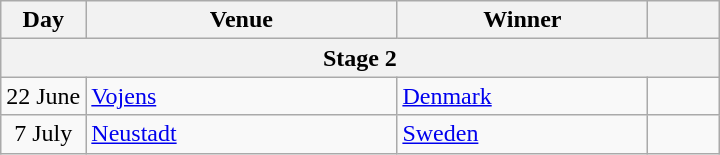<table class=wikitable>
<tr>
<th>Day</th>
<th width=200px>Venue</th>
<th width=160px>Winner</th>
<th width=40px></th>
</tr>
<tr>
<th colspan=4>Stage 2</th>
</tr>
<tr>
<td align=center>22 June</td>
<td> <a href='#'>Vojens</a></td>
<td> <a href='#'>Denmark</a></td>
<td align=center></td>
</tr>
<tr>
<td align=center>7 July</td>
<td> <a href='#'>Neustadt</a></td>
<td> <a href='#'>Sweden</a></td>
<td align=center></td>
</tr>
</table>
